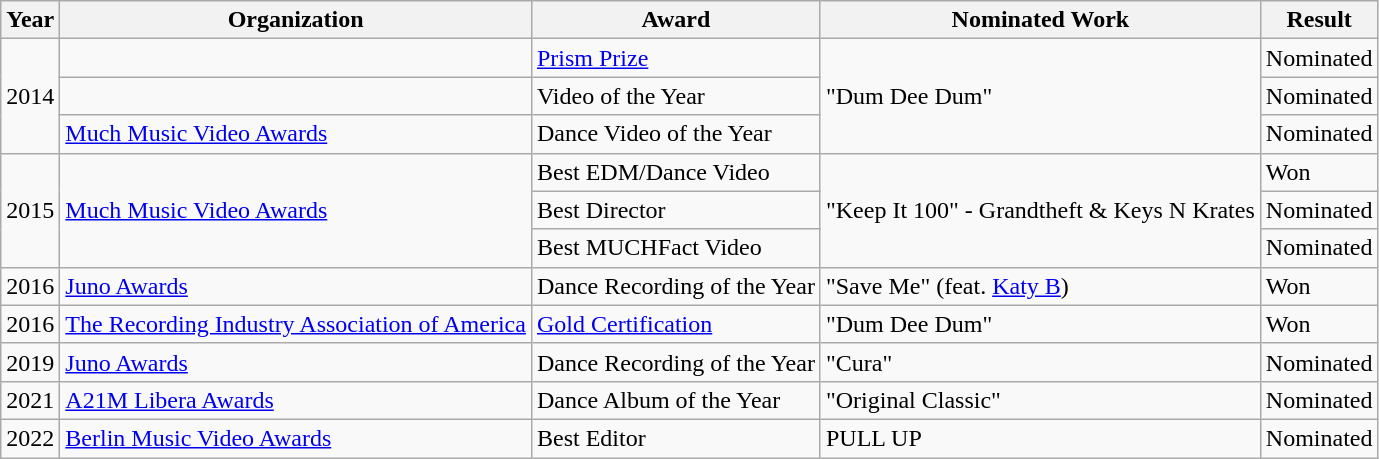<table class="wikitable">
<tr>
<th>Year</th>
<th>Organization</th>
<th>Award</th>
<th>Nominated Work</th>
<th>Result</th>
</tr>
<tr>
<td rowspan="3">2014</td>
<td></td>
<td><a href='#'>Prism Prize</a></td>
<td rowspan="3">"Dum Dee Dum"</td>
<td>Nominated</td>
</tr>
<tr>
<td></td>
<td>Video of the Year</td>
<td>Nominated</td>
</tr>
<tr>
<td><a href='#'>Much Music Video Awards</a></td>
<td>Dance Video of the Year</td>
<td>Nominated</td>
</tr>
<tr>
<td rowspan="3">2015</td>
<td rowspan="3"><a href='#'>Much Music Video Awards</a></td>
<td>Best EDM/Dance Video</td>
<td rowspan="3">"Keep It 100" - Grandtheft & Keys N Krates</td>
<td>Won</td>
</tr>
<tr>
<td>Best Director</td>
<td>Nominated</td>
</tr>
<tr>
<td>Best MUCHFact Video</td>
<td>Nominated</td>
</tr>
<tr>
<td>2016</td>
<td><a href='#'>Juno Awards</a></td>
<td>Dance Recording of the Year</td>
<td>"Save Me" (feat. <a href='#'>Katy B</a>)</td>
<td>Won</td>
</tr>
<tr>
<td>2016</td>
<td><a href='#'>The Recording Industry Association of America</a></td>
<td><a href='#'>Gold Certification</a></td>
<td>"Dum Dee Dum"</td>
<td>Won</td>
</tr>
<tr>
<td>2019</td>
<td><a href='#'>Juno Awards</a></td>
<td>Dance Recording of the Year</td>
<td>"Cura"</td>
<td>Nominated</td>
</tr>
<tr>
<td>2021</td>
<td><a href='#'>A21M Libera Awards</a></td>
<td>Dance Album of the Year</td>
<td>"Original Classic"</td>
<td>Nominated</td>
</tr>
<tr>
<td>2022</td>
<td><a href='#'>Berlin Music Video Awards</a></td>
<td>Best Editor</td>
<td>PULL UP</td>
<td>Nominated</td>
</tr>
</table>
